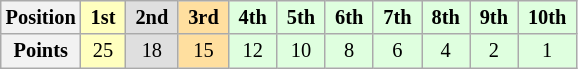<table class="wikitable" style="font-size:85%; text-align:center">
<tr>
<th>Position</th>
<td style="background:#FFFFBF;"> <strong>1st</strong> </td>
<td style="background:#DFDFDF;"> <strong>2nd</strong> </td>
<td style="background:#FFDF9F;"> <strong>3rd</strong> </td>
<td style="background:#DFFFDF;"> <strong>4th</strong> </td>
<td style="background:#DFFFDF;"> <strong>5th</strong> </td>
<td style="background:#DFFFDF;"> <strong>6th</strong> </td>
<td style="background:#DFFFDF;"> <strong>7th</strong> </td>
<td style="background:#DFFFDF;"> <strong>8th</strong> </td>
<td style="background:#DFFFDF;"> <strong>9th</strong> </td>
<td style="background:#DFFFDF;"> <strong>10th</strong> </td>
</tr>
<tr>
<th>Points</th>
<td style="background:#FFFFBF;">25</td>
<td style="background:#DFDFDF;">18</td>
<td style="background:#FFDF9F;">15</td>
<td style="background:#DFFFDF;">12</td>
<td style="background:#DFFFDF;">10</td>
<td style="background:#DFFFDF;">8</td>
<td style="background:#DFFFDF;">6</td>
<td style="background:#DFFFDF;">4</td>
<td style="background:#DFFFDF;">2</td>
<td style="background:#DFFFDF;">1</td>
</tr>
</table>
